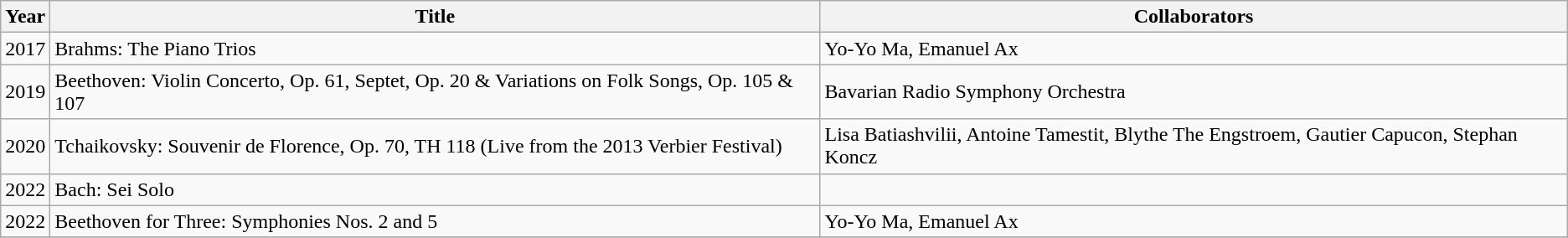<table class="wikitable">
<tr>
<th>Year</th>
<th>Title</th>
<th>Collaborators</th>
</tr>
<tr>
<td>2017</td>
<td>Brahms: The Piano Trios</td>
<td>Yo-Yo Ma, Emanuel Ax</td>
</tr>
<tr>
<td>2019</td>
<td>Beethoven: Violin Concerto, Op. 61, Septet, Op. 20 & Variations on Folk Songs, Op. 105 & 107</td>
<td>Bavarian Radio Symphony Orchestra</td>
</tr>
<tr>
<td>2020</td>
<td>Tchaikovsky: Souvenir de Florence, Op. 70, TH 118 (Live from the 2013 Verbier Festival)</td>
<td>Lisa Batiashvilii, Antoine Tamestit, Blythe The Engstroem, Gautier Capucon, Stephan Koncz</td>
</tr>
<tr>
<td>2022</td>
<td>Bach: Sei Solo </td>
<td></td>
</tr>
<tr>
<td>2022</td>
<td>Beethoven for Three: Symphonies Nos. 2 and 5 </td>
<td>Yo-Yo Ma, Emanuel Ax</td>
</tr>
<tr>
</tr>
</table>
